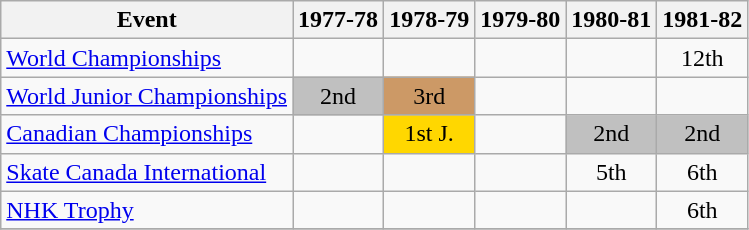<table class="wikitable">
<tr>
<th>Event</th>
<th>1977-78</th>
<th>1978-79</th>
<th>1979-80</th>
<th>1980-81</th>
<th>1981-82</th>
</tr>
<tr>
<td><a href='#'>World Championships</a></td>
<td></td>
<td></td>
<td></td>
<td></td>
<td align="center">12th</td>
</tr>
<tr>
<td><a href='#'>World Junior Championships</a></td>
<td align="center" bgcolor="silver">2nd</td>
<td align="center" bgcolor="#cc9966">3rd</td>
<td></td>
<td></td>
<td></td>
</tr>
<tr>
<td><a href='#'>Canadian Championships</a></td>
<td></td>
<td align="center" bgcolor="gold">1st J.</td>
<td></td>
<td align="center" bgcolor="silver">2nd</td>
<td align="center" bgcolor="silver">2nd</td>
</tr>
<tr>
<td><a href='#'>Skate Canada International</a></td>
<td></td>
<td></td>
<td></td>
<td align="center">5th</td>
<td align="center">6th</td>
</tr>
<tr>
<td><a href='#'>NHK Trophy</a></td>
<td></td>
<td></td>
<td></td>
<td></td>
<td align="center">6th</td>
</tr>
<tr>
</tr>
</table>
